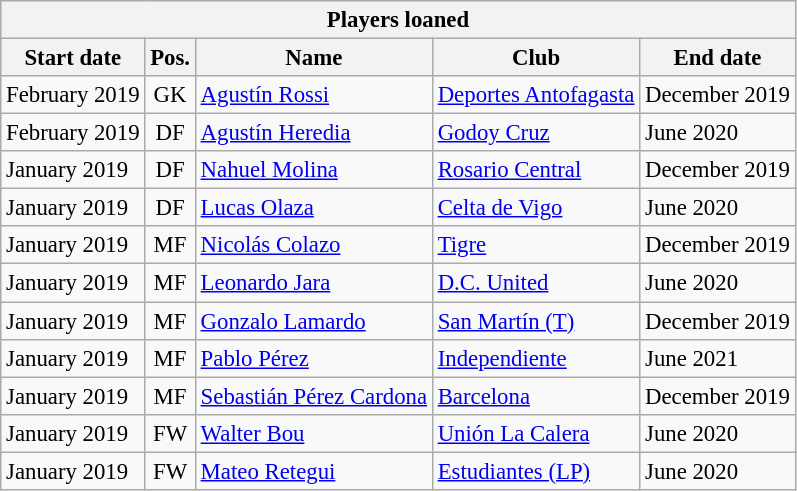<table class="wikitable" style="font-size:95%;">
<tr>
<th colspan="6">Players loaned</th>
</tr>
<tr>
<th>Start date</th>
<th>Pos.</th>
<th>Name</th>
<th>Club</th>
<th>End date</th>
</tr>
<tr>
<td>February 2019</td>
<td align="center">GK</td>
<td> <a href='#'>Agustín Rossi</a></td>
<td> <a href='#'>Deportes Antofagasta</a></td>
<td>December 2019</td>
</tr>
<tr>
<td>February 2019</td>
<td align="center">DF</td>
<td> <a href='#'>Agustín Heredia</a></td>
<td> <a href='#'>Godoy Cruz</a></td>
<td>June 2020</td>
</tr>
<tr>
<td>January 2019</td>
<td align="center">DF</td>
<td> <a href='#'>Nahuel Molina</a></td>
<td> <a href='#'>Rosario Central</a></td>
<td>December 2019</td>
</tr>
<tr>
<td>January 2019</td>
<td align="center">DF</td>
<td> <a href='#'>Lucas Olaza</a></td>
<td> <a href='#'>Celta de Vigo</a></td>
<td>June 2020</td>
</tr>
<tr>
<td>January 2019</td>
<td align="center">MF</td>
<td> <a href='#'>Nicolás Colazo</a></td>
<td> <a href='#'>Tigre</a></td>
<td>December 2019</td>
</tr>
<tr>
<td>January 2019</td>
<td align="center">MF</td>
<td> <a href='#'>Leonardo Jara</a></td>
<td> <a href='#'>D.C. United</a></td>
<td>June 2020</td>
</tr>
<tr>
<td>January 2019</td>
<td align="center">MF</td>
<td> <a href='#'>Gonzalo Lamardo</a></td>
<td> <a href='#'>San Martín (T)</a></td>
<td>December 2019</td>
</tr>
<tr>
<td>January 2019</td>
<td align="center">MF</td>
<td> <a href='#'>Pablo Pérez</a></td>
<td> <a href='#'>Independiente</a></td>
<td>June 2021</td>
</tr>
<tr>
<td>January 2019</td>
<td align="center">MF</td>
<td> <a href='#'>Sebastián Pérez Cardona</a></td>
<td> <a href='#'>Barcelona</a></td>
<td>December 2019</td>
</tr>
<tr>
<td>January 2019</td>
<td align="center">FW</td>
<td> <a href='#'>Walter Bou</a></td>
<td> <a href='#'>Unión La Calera</a></td>
<td>June 2020</td>
</tr>
<tr>
<td>January 2019</td>
<td align="center">FW</td>
<td> <a href='#'>Mateo Retegui</a></td>
<td> <a href='#'>Estudiantes (LP)</a></td>
<td>June 2020</td>
</tr>
</table>
